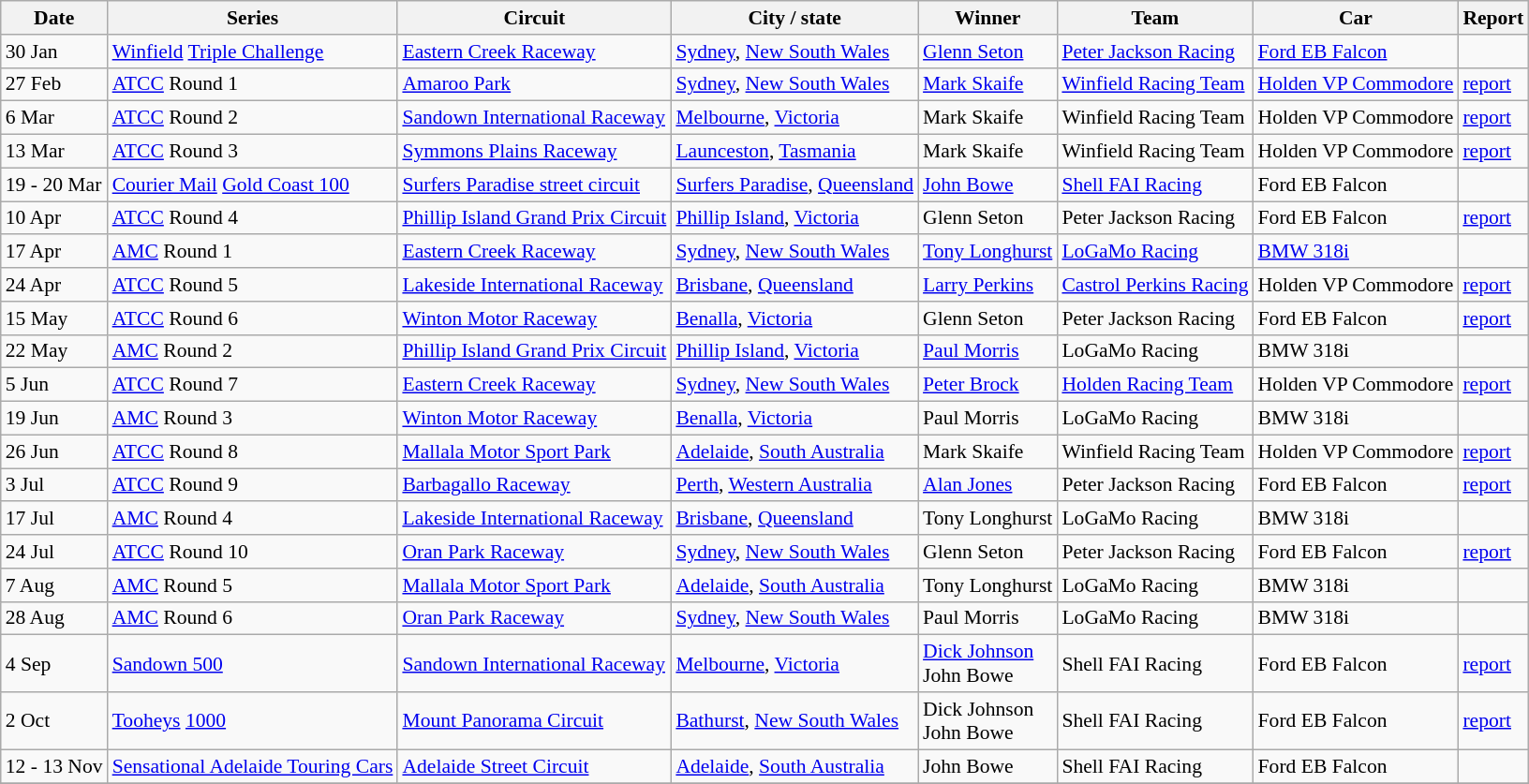<table class="wikitable" style="font-size: 90%">
<tr>
<th>Date</th>
<th>Series</th>
<th>Circuit</th>
<th>City / state</th>
<th>Winner</th>
<th>Team</th>
<th>Car</th>
<th>Report</th>
</tr>
<tr>
<td>30 Jan</td>
<td><a href='#'>Winfield</a> <a href='#'>Triple Challenge</a></td>
<td><a href='#'>Eastern Creek Raceway</a></td>
<td><a href='#'>Sydney</a>, <a href='#'>New South Wales</a></td>
<td><a href='#'>Glenn Seton</a></td>
<td><a href='#'>Peter Jackson Racing</a></td>
<td><a href='#'>Ford EB Falcon</a></td>
<td></td>
</tr>
<tr>
<td>27 Feb</td>
<td><a href='#'>ATCC</a> Round 1</td>
<td><a href='#'>Amaroo Park</a></td>
<td><a href='#'>Sydney</a>, <a href='#'>New South Wales</a></td>
<td><a href='#'>Mark Skaife</a></td>
<td><a href='#'>Winfield Racing Team</a></td>
<td><a href='#'>Holden VP Commodore</a></td>
<td><a href='#'>report</a></td>
</tr>
<tr>
<td>6 Mar</td>
<td><a href='#'>ATCC</a> Round 2</td>
<td><a href='#'>Sandown International Raceway</a></td>
<td><a href='#'>Melbourne</a>, <a href='#'>Victoria</a></td>
<td>Mark Skaife</td>
<td>Winfield Racing Team</td>
<td>Holden VP Commodore</td>
<td><a href='#'>report</a></td>
</tr>
<tr>
<td>13 Mar</td>
<td><a href='#'>ATCC</a> Round 3</td>
<td><a href='#'>Symmons Plains Raceway</a></td>
<td><a href='#'>Launceston</a>, <a href='#'>Tasmania</a></td>
<td>Mark Skaife</td>
<td>Winfield Racing Team</td>
<td>Holden VP Commodore</td>
<td><a href='#'>report</a></td>
</tr>
<tr>
<td>19 - 20 Mar</td>
<td><a href='#'>Courier Mail</a> <a href='#'>Gold Coast 100</a></td>
<td><a href='#'>Surfers Paradise street circuit</a></td>
<td><a href='#'>Surfers Paradise</a>, <a href='#'>Queensland</a></td>
<td><a href='#'>John Bowe</a></td>
<td><a href='#'>Shell FAI Racing</a></td>
<td>Ford EB Falcon</td>
<td></td>
</tr>
<tr>
<td>10 Apr</td>
<td><a href='#'>ATCC</a> Round 4</td>
<td><a href='#'>Phillip Island Grand Prix Circuit</a></td>
<td><a href='#'>Phillip Island</a>, <a href='#'>Victoria</a></td>
<td>Glenn Seton</td>
<td>Peter Jackson Racing</td>
<td>Ford EB Falcon</td>
<td><a href='#'>report</a></td>
</tr>
<tr>
<td>17 Apr</td>
<td><a href='#'>AMC</a> Round 1</td>
<td><a href='#'>Eastern Creek Raceway</a></td>
<td><a href='#'>Sydney</a>, <a href='#'>New South Wales</a></td>
<td><a href='#'>Tony Longhurst</a></td>
<td><a href='#'>LoGaMo Racing</a></td>
<td><a href='#'>BMW 318i</a></td>
<td></td>
</tr>
<tr>
<td>24 Apr</td>
<td><a href='#'>ATCC</a> Round 5</td>
<td><a href='#'>Lakeside International Raceway</a></td>
<td><a href='#'>Brisbane</a>, <a href='#'>Queensland</a></td>
<td><a href='#'>Larry Perkins</a></td>
<td><a href='#'>Castrol Perkins Racing</a></td>
<td>Holden VP Commodore</td>
<td><a href='#'>report</a></td>
</tr>
<tr>
<td>15 May</td>
<td><a href='#'>ATCC</a> Round 6</td>
<td><a href='#'>Winton Motor Raceway</a></td>
<td><a href='#'>Benalla</a>, <a href='#'>Victoria</a></td>
<td>Glenn Seton</td>
<td>Peter Jackson Racing</td>
<td>Ford EB Falcon</td>
<td><a href='#'>report</a></td>
</tr>
<tr>
<td>22 May</td>
<td><a href='#'>AMC</a> Round 2</td>
<td><a href='#'>Phillip Island Grand Prix Circuit</a></td>
<td><a href='#'>Phillip Island</a>, <a href='#'>Victoria</a></td>
<td><a href='#'>Paul Morris</a></td>
<td>LoGaMo Racing</td>
<td>BMW 318i</td>
<td></td>
</tr>
<tr>
<td>5 Jun</td>
<td><a href='#'>ATCC</a> Round 7</td>
<td><a href='#'>Eastern Creek Raceway</a></td>
<td><a href='#'>Sydney</a>, <a href='#'>New South Wales</a></td>
<td><a href='#'>Peter Brock</a></td>
<td><a href='#'>Holden Racing Team</a></td>
<td>Holden VP Commodore</td>
<td><a href='#'>report</a></td>
</tr>
<tr>
<td>19 Jun</td>
<td><a href='#'>AMC</a> Round 3</td>
<td><a href='#'>Winton Motor Raceway</a></td>
<td><a href='#'>Benalla</a>, <a href='#'>Victoria</a></td>
<td>Paul Morris</td>
<td>LoGaMo Racing</td>
<td>BMW 318i</td>
<td></td>
</tr>
<tr>
<td>26 Jun</td>
<td><a href='#'>ATCC</a> Round 8</td>
<td><a href='#'>Mallala Motor Sport Park</a></td>
<td><a href='#'>Adelaide</a>, <a href='#'>South Australia</a></td>
<td>Mark Skaife</td>
<td>Winfield Racing Team</td>
<td>Holden VP Commodore</td>
<td><a href='#'>report</a></td>
</tr>
<tr>
<td>3 Jul</td>
<td><a href='#'>ATCC</a> Round 9</td>
<td><a href='#'>Barbagallo Raceway</a></td>
<td><a href='#'>Perth</a>, <a href='#'>Western Australia</a></td>
<td><a href='#'>Alan Jones</a></td>
<td>Peter Jackson Racing</td>
<td>Ford EB Falcon</td>
<td><a href='#'>report</a></td>
</tr>
<tr>
<td>17 Jul</td>
<td><a href='#'>AMC</a> Round 4</td>
<td><a href='#'>Lakeside International Raceway</a></td>
<td><a href='#'>Brisbane</a>, <a href='#'>Queensland</a></td>
<td>Tony Longhurst</td>
<td>LoGaMo Racing</td>
<td>BMW 318i</td>
<td></td>
</tr>
<tr>
<td>24 Jul</td>
<td><a href='#'>ATCC</a> Round 10</td>
<td><a href='#'>Oran Park Raceway</a></td>
<td><a href='#'>Sydney</a>, <a href='#'>New South Wales</a></td>
<td>Glenn Seton</td>
<td>Peter Jackson Racing</td>
<td>Ford EB Falcon</td>
<td><a href='#'>report</a></td>
</tr>
<tr>
<td>7 Aug</td>
<td><a href='#'>AMC</a> Round 5</td>
<td><a href='#'>Mallala Motor Sport Park</a></td>
<td><a href='#'>Adelaide</a>, <a href='#'>South Australia</a></td>
<td>Tony Longhurst</td>
<td>LoGaMo Racing</td>
<td>BMW 318i</td>
<td></td>
</tr>
<tr>
<td>28 Aug</td>
<td><a href='#'>AMC</a> Round 6</td>
<td><a href='#'>Oran Park Raceway</a></td>
<td><a href='#'>Sydney</a>, <a href='#'>New South Wales</a></td>
<td>Paul Morris</td>
<td>LoGaMo Racing</td>
<td>BMW 318i</td>
<td></td>
</tr>
<tr>
<td>4 Sep</td>
<td><a href='#'>Sandown 500</a></td>
<td><a href='#'>Sandown International Raceway</a></td>
<td><a href='#'>Melbourne</a>, <a href='#'>Victoria</a></td>
<td><a href='#'>Dick Johnson</a><br>John Bowe</td>
<td>Shell FAI Racing</td>
<td>Ford EB Falcon</td>
<td><a href='#'>report</a></td>
</tr>
<tr>
<td>2 Oct</td>
<td><a href='#'>Tooheys</a> <a href='#'>1000</a></td>
<td><a href='#'>Mount Panorama Circuit</a></td>
<td><a href='#'>Bathurst</a>, <a href='#'>New South Wales</a></td>
<td>Dick Johnson<br>John Bowe</td>
<td>Shell FAI Racing</td>
<td>Ford EB Falcon</td>
<td><a href='#'>report</a></td>
</tr>
<tr>
<td>12 - 13 Nov</td>
<td><a href='#'>Sensational Adelaide Touring Cars</a></td>
<td><a href='#'>Adelaide Street Circuit</a></td>
<td><a href='#'>Adelaide</a>, <a href='#'>South Australia</a></td>
<td>John Bowe</td>
<td>Shell FAI Racing</td>
<td>Ford EB Falcon</td>
<td></td>
</tr>
<tr>
</tr>
</table>
